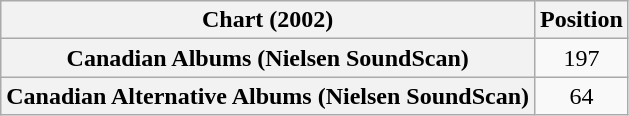<table class="wikitable plainrowheaders" style="text-align:center">
<tr>
<th scope="col">Chart (2002)</th>
<th scope="col">Position</th>
</tr>
<tr>
<th scope="row">Canadian Albums (Nielsen SoundScan)</th>
<td>197</td>
</tr>
<tr>
<th scope="row">Canadian Alternative Albums (Nielsen SoundScan)</th>
<td>64</td>
</tr>
</table>
